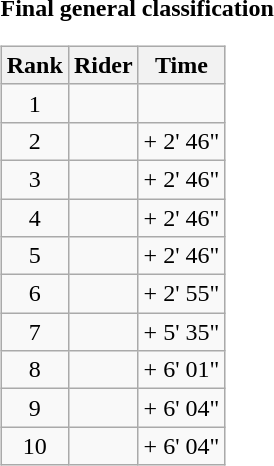<table>
<tr>
<td><strong>Final general classification</strong><br><table class="wikitable">
<tr>
<th scope="col">Rank</th>
<th scope="col">Rider</th>
<th scope="col">Time</th>
</tr>
<tr>
<td style="text-align:center;">1</td>
<td></td>
<td style="text-align:right;"></td>
</tr>
<tr>
<td style="text-align:center;">2</td>
<td></td>
<td style="text-align:right;">+ 2' 46"</td>
</tr>
<tr>
<td style="text-align:center;">3</td>
<td></td>
<td style="text-align:right;">+ 2' 46"</td>
</tr>
<tr>
<td style="text-align:center;">4</td>
<td></td>
<td style="text-align:right;">+ 2' 46"</td>
</tr>
<tr>
<td style="text-align:center;">5</td>
<td></td>
<td style="text-align:right;">+ 2' 46"</td>
</tr>
<tr>
<td style="text-align:center;">6</td>
<td></td>
<td style="text-align:right;">+ 2' 55"</td>
</tr>
<tr>
<td style="text-align:center;">7</td>
<td></td>
<td style="text-align:right;">+ 5' 35"</td>
</tr>
<tr>
<td style="text-align:center;">8</td>
<td></td>
<td style="text-align:right;">+ 6' 01"</td>
</tr>
<tr>
<td style="text-align:center;">9</td>
<td></td>
<td style="text-align:right;">+ 6' 04"</td>
</tr>
<tr>
<td style="text-align:center;">10</td>
<td></td>
<td style="text-align:right;">+ 6' 04"</td>
</tr>
</table>
</td>
</tr>
</table>
